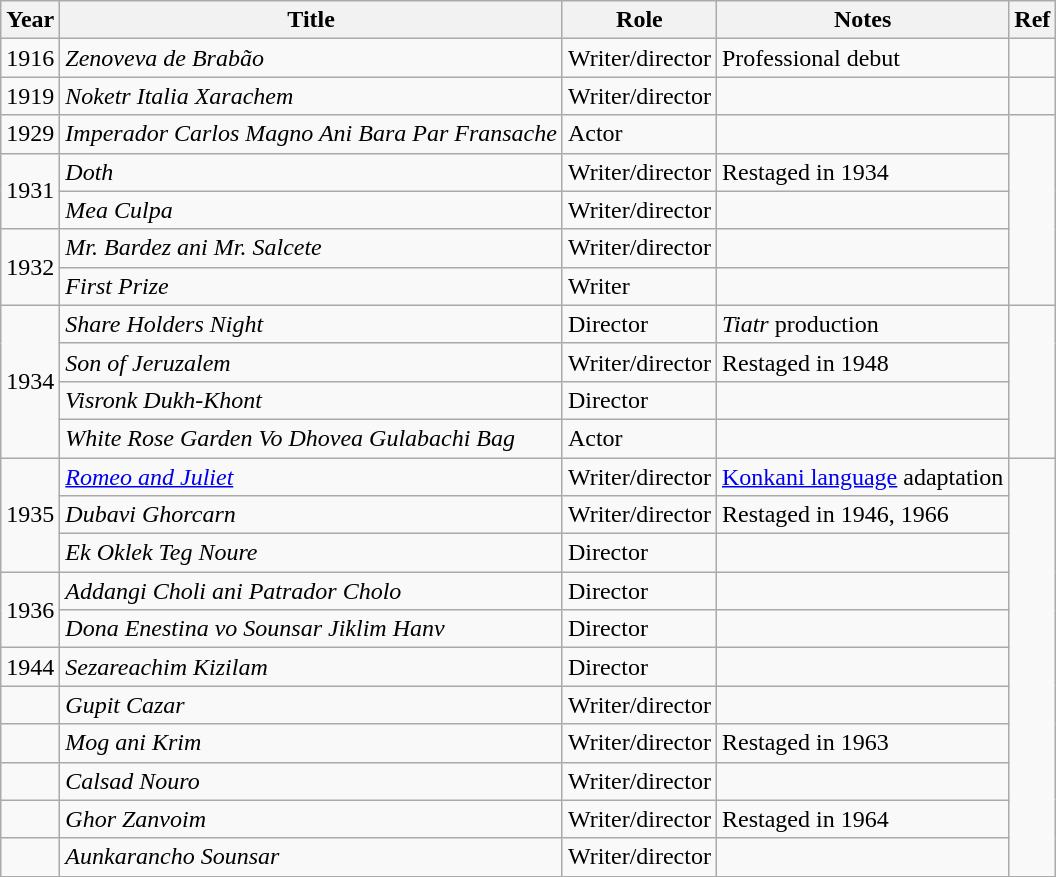<table class="wikitable sortable">
<tr>
<th>Year</th>
<th>Title</th>
<th>Role</th>
<th>Notes</th>
<th>Ref</th>
</tr>
<tr>
<td>1916</td>
<td><em>Zenoveva de Brabão</em></td>
<td>Writer/director</td>
<td>Professional debut</td>
<td></td>
</tr>
<tr>
<td>1919</td>
<td><em>Noketr Italia Xarachem</em></td>
<td>Writer/director</td>
<td></td>
<td></td>
</tr>
<tr>
<td>1929</td>
<td><em>Imperador Carlos Magno Ani Bara Par Fransache</em></td>
<td>Actor</td>
<td></td>
<td rowspan="5"></td>
</tr>
<tr>
<td rowspan="2">1931</td>
<td><em>Doth</em></td>
<td>Writer/director</td>
<td>Restaged in 1934</td>
</tr>
<tr>
<td><em>Mea Culpa</em></td>
<td>Writer/director</td>
<td></td>
</tr>
<tr>
<td rowspan="2">1932</td>
<td><em>Mr. Bardez ani Mr. Salcete</em></td>
<td>Writer/director</td>
<td></td>
</tr>
<tr>
<td><em>First Prize</em></td>
<td>Writer</td>
<td></td>
</tr>
<tr>
<td rowspan="4">1934</td>
<td><em>Share Holders Night</em></td>
<td>Director</td>
<td><em>Tiatr</em> production</td>
<td rowspan="4"></td>
</tr>
<tr>
<td><em>Son of Jeruzalem</em></td>
<td>Writer/director</td>
<td>Restaged in 1948</td>
</tr>
<tr>
<td><em>Visronk Dukh-Khont</em></td>
<td>Director</td>
<td></td>
</tr>
<tr>
<td><em>White Rose Garden Vo Dhovea Gulabachi Bag</em></td>
<td>Actor</td>
<td></td>
</tr>
<tr>
<td rowspan="3">1935</td>
<td><em><a href='#'>Romeo and Juliet</a></em></td>
<td>Writer/director</td>
<td><a href='#'>Konkani language</a> adaptation</td>
<td rowspan="11"></td>
</tr>
<tr>
<td><em>Dubavi Ghorcarn</em></td>
<td>Writer/director</td>
<td>Restaged in 1946, 1966</td>
</tr>
<tr>
<td><em>Ek Oklek Teg Noure</em></td>
<td>Director</td>
<td></td>
</tr>
<tr>
<td rowspan="2">1936</td>
<td><em>Addangi Choli ani Patrador Cholo</em></td>
<td>Director</td>
<td></td>
</tr>
<tr>
<td><em>Dona Enestina vo Sounsar Jiklim Hanv </em></td>
<td>Director</td>
<td></td>
</tr>
<tr>
<td>1944</td>
<td><em>Sezareachim Kizilam</em></td>
<td>Director</td>
<td></td>
</tr>
<tr>
<td></td>
<td><em>Gupit Cazar</em></td>
<td>Writer/director</td>
<td></td>
</tr>
<tr>
<td></td>
<td><em>Mog ani Krim</em></td>
<td>Writer/director</td>
<td>Restaged in 1963</td>
</tr>
<tr>
<td></td>
<td><em>Calsad Nouro</em></td>
<td>Writer/director</td>
<td></td>
</tr>
<tr>
<td></td>
<td><em>Ghor Zanvoim</em></td>
<td>Writer/director</td>
<td>Restaged in 1964</td>
</tr>
<tr>
<td></td>
<td><em>Aunkarancho Sounsar</em></td>
<td>Writer/director</td>
<td></td>
</tr>
</table>
